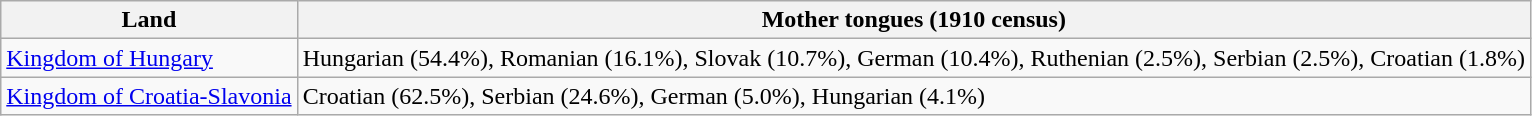<table class="wikitable">
<tr>
<th>Land</th>
<th>Mother tongues (1910 census)</th>
</tr>
<tr>
<td><a href='#'>Kingdom of Hungary</a></td>
<td>Hungarian (54.4%), Romanian (16.1%), Slovak (10.7%), German (10.4%), Ruthenian (2.5%), Serbian (2.5%), Croatian (1.8%)</td>
</tr>
<tr>
<td><a href='#'>Kingdom of Croatia-Slavonia</a></td>
<td>Croatian (62.5%), Serbian (24.6%), German (5.0%), Hungarian (4.1%)</td>
</tr>
</table>
